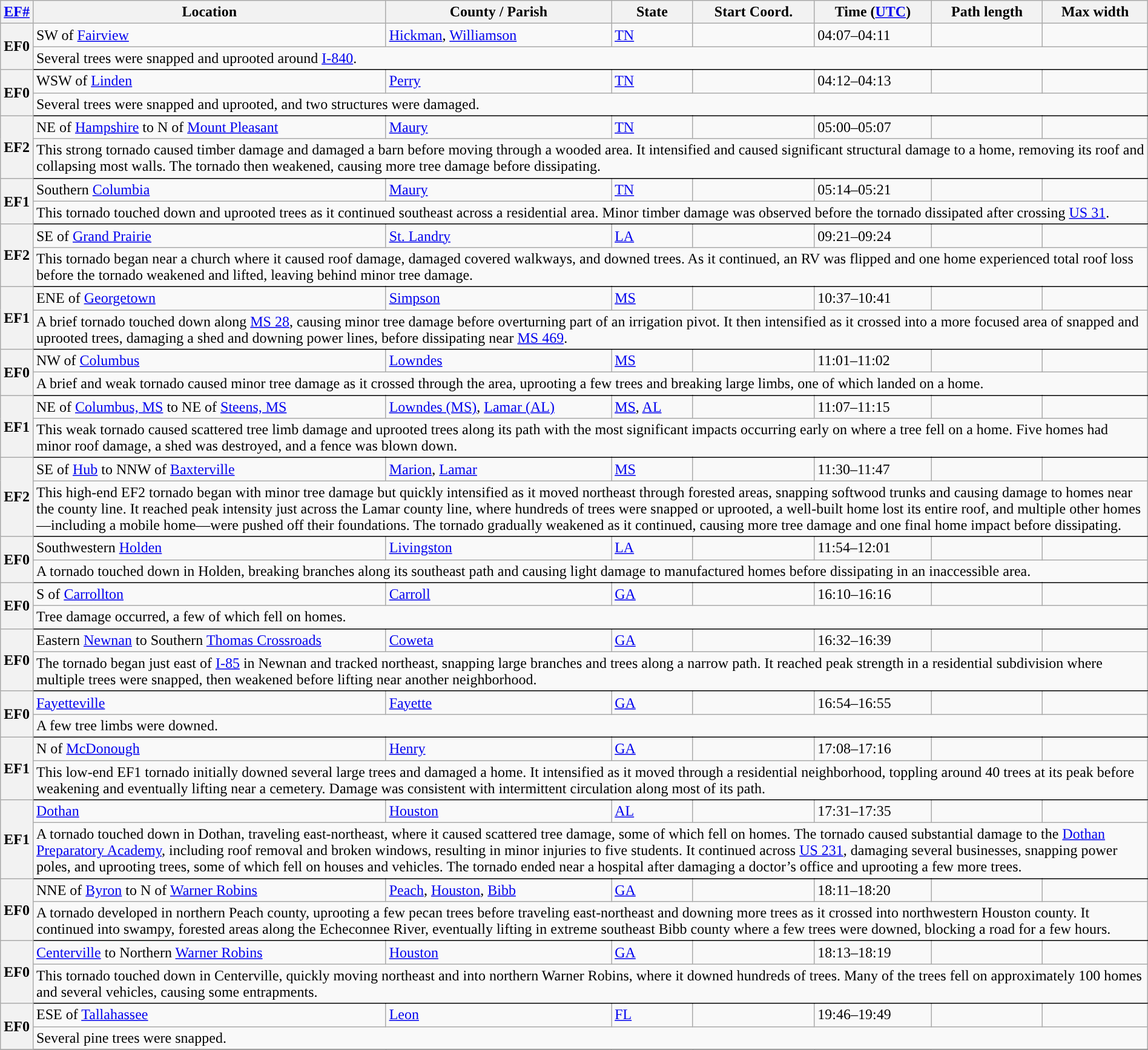<table class="wikitable sortable" style="width:100%;">
<tr>
<th scope="col" width="2%" align="center"><a href='#'>EF#</a></th>
<th scope="col" align="center" class="unsortable">Location</th>
<th scope="col" align="center" class="unsortable">County / Parish</th>
<th scope="col" align="center">State</th>
<th scope="col" align="center">Start Coord.</th>
<th scope="col" align="center">Time (<a href='#'>UTC</a>)</th>
<th scope="col" align="center">Path length</th>
<th scope="col" align="center">Max width</th>
</tr>
<tr>
<th scope="row" rowspan="2" style="background-color:#">EF0</th>
<td>SW of <a href='#'>Fairview</a></td>
<td><a href='#'>Hickman</a>, <a href='#'>Williamson</a></td>
<td><a href='#'>TN</a></td>
<td></td>
<td>04:07–04:11</td>
<td></td>
<td></td>
</tr>
<tr class="expand-child">
<td colspan="8" style=" border-bottom: 1px solid black;">Several trees were snapped and uprooted around <a href='#'>I-840</a>.</td>
</tr>
<tr>
<th scope="row" rowspan="2" style="background-color:#">EF0</th>
<td>WSW of <a href='#'>Linden</a></td>
<td><a href='#'>Perry</a></td>
<td><a href='#'>TN</a></td>
<td></td>
<td>04:12–04:13</td>
<td></td>
<td></td>
</tr>
<tr class="expand-child">
<td colspan="8" style=" border-bottom: 1px solid black;">Several trees were snapped and uprooted, and two structures were damaged.</td>
</tr>
<tr>
<th scope="row" rowspan="2" style="background-color:#">EF2</th>
<td>NE of <a href='#'>Hampshire</a> to N of <a href='#'>Mount Pleasant</a></td>
<td><a href='#'>Maury</a></td>
<td><a href='#'>TN</a></td>
<td></td>
<td>05:00–05:07</td>
<td></td>
<td></td>
</tr>
<tr class="expand-child">
<td colspan="8" style=" border-bottom: 1px solid black;">This strong tornado caused timber damage and damaged a barn before moving through a wooded area. It intensified and caused significant structural damage to a home, removing its roof and collapsing most walls. The tornado then weakened, causing more tree damage before dissipating.</td>
</tr>
<tr>
<th scope="row" rowspan="2" style="background-color:#">EF1</th>
<td>Southern <a href='#'>Columbia</a></td>
<td><a href='#'>Maury</a></td>
<td><a href='#'>TN</a></td>
<td></td>
<td>05:14–05:21</td>
<td></td>
<td></td>
</tr>
<tr class="expand-child">
<td colspan="8" style=" border-bottom: 1px solid black;">This tornado touched down and uprooted trees as it continued southeast across a residential area. Minor timber damage was observed before the tornado dissipated after crossing <a href='#'>US 31</a>.</td>
</tr>
<tr>
<th scope="row" rowspan="2" style="background-color:#">EF2</th>
<td>SE of <a href='#'>Grand Prairie</a></td>
<td><a href='#'>St. Landry</a></td>
<td><a href='#'>LA</a></td>
<td></td>
<td>09:21–09:24</td>
<td></td>
<td></td>
</tr>
<tr class="expand-child">
<td colspan="8" style=" border-bottom: 1px solid black;">This tornado began near a church where it caused roof damage, damaged covered walkways, and downed trees. As it continued, an RV was flipped and one home experienced total roof loss before the tornado weakened and lifted, leaving behind minor tree damage.</td>
</tr>
<tr>
<th scope="row" rowspan="2" style="background-color:#">EF1</th>
<td>ENE of <a href='#'>Georgetown</a></td>
<td><a href='#'>Simpson</a></td>
<td><a href='#'>MS</a></td>
<td></td>
<td>10:37–10:41</td>
<td></td>
<td></td>
</tr>
<tr class="expand-child">
<td colspan="8" style=" border-bottom: 1px solid black;">A brief tornado touched down along <a href='#'>MS 28</a>, causing minor tree damage before overturning part of an irrigation pivot. It then intensified as it crossed into a more focused area of snapped and uprooted trees, damaging a shed and downing power lines, before dissipating near <a href='#'>MS 469</a>.</td>
</tr>
<tr>
<th scope="row" rowspan="2" style="background-color:#">EF0</th>
<td>NW of <a href='#'>Columbus</a></td>
<td><a href='#'>Lowndes</a></td>
<td><a href='#'>MS</a></td>
<td></td>
<td>11:01–11:02</td>
<td></td>
<td></td>
</tr>
<tr class="expand-child">
<td colspan="8" style=" border-bottom: 1px solid black;">A brief and weak tornado caused minor tree damage as it crossed through the area, uprooting a few trees and breaking large limbs, one of which landed on a home.</td>
</tr>
<tr>
<th scope="row" rowspan="2" style="background-color:#">EF1</th>
<td>NE of <a href='#'>Columbus, MS</a> to NE of <a href='#'>Steens, MS</a></td>
<td><a href='#'>Lowndes (MS)</a>, <a href='#'>Lamar (AL)</a></td>
<td><a href='#'>MS</a>, <a href='#'>AL</a></td>
<td></td>
<td>11:07–11:15</td>
<td></td>
<td></td>
</tr>
<tr class="expand-child">
<td colspan="8" style=" border-bottom: 1px solid black;">This weak tornado caused scattered tree limb damage and uprooted trees along its path with the most significant impacts occurring early on where a tree fell on a home. Five homes had minor roof damage, a shed was destroyed, and a fence was blown down.</td>
</tr>
<tr>
<th scope="row" rowspan="2" style="background-color:#">EF2</th>
<td>SE of <a href='#'>Hub</a> to NNW of <a href='#'>Baxterville</a></td>
<td><a href='#'>Marion</a>, <a href='#'>Lamar</a></td>
<td><a href='#'>MS</a></td>
<td></td>
<td>11:30–11:47</td>
<td></td>
<td></td>
</tr>
<tr class="expand-child">
<td colspan="8" style=" border-bottom: 1px solid black;">This high-end EF2 tornado began with minor tree damage but quickly intensified as it moved northeast through forested areas, snapping softwood trunks and causing damage to homes near the county line. It reached peak intensity just across the Lamar county line, where hundreds of trees were snapped or uprooted, a well-built home lost its entire roof, and multiple other homes—including a mobile home—were pushed off their foundations. The tornado gradually weakened as it continued, causing more tree damage and one final home impact before dissipating.</td>
</tr>
<tr>
<th scope="row" rowspan="2" style="background-color:#">EF0</th>
<td>Southwestern <a href='#'>Holden</a></td>
<td><a href='#'>Livingston</a></td>
<td><a href='#'>LA</a></td>
<td></td>
<td>11:54–12:01</td>
<td></td>
<td></td>
</tr>
<tr class="expand-child">
<td colspan="8" style=" border-bottom: 1px solid black;">A tornado touched down in Holden, breaking branches along its southeast path and causing light damage to manufactured homes before dissipating in an inaccessible area.</td>
</tr>
<tr>
<th scope="row" rowspan="2" style="background-color:#">EF0</th>
<td>S of <a href='#'>Carrollton</a></td>
<td><a href='#'>Carroll</a></td>
<td><a href='#'>GA</a></td>
<td></td>
<td>16:10–16:16</td>
<td></td>
<td></td>
</tr>
<tr class="expand-child">
<td colspan="8" style=" border-bottom: 1px solid black;">Tree damage occurred, a few of which fell on homes.</td>
</tr>
<tr>
<th scope="row" rowspan="2" style="background-color:#">EF0</th>
<td>Eastern <a href='#'>Newnan</a> to Southern <a href='#'>Thomas Crossroads</a></td>
<td><a href='#'>Coweta</a></td>
<td><a href='#'>GA</a></td>
<td></td>
<td>16:32–16:39</td>
<td></td>
<td></td>
</tr>
<tr class="expand-child">
<td colspan="8" style=" border-bottom: 1px solid black;">The tornado began just east of <a href='#'>I-85</a> in Newnan and tracked northeast, snapping large branches and trees along a narrow path. It reached peak strength in a residential subdivision where multiple trees were snapped, then weakened before lifting near another neighborhood.</td>
</tr>
<tr>
<th scope="row" rowspan="2" style="background-color:#">EF0</th>
<td><a href='#'>Fayetteville</a></td>
<td><a href='#'>Fayette</a></td>
<td><a href='#'>GA</a></td>
<td></td>
<td>16:54–16:55</td>
<td></td>
<td></td>
</tr>
<tr class="expand-child">
<td colspan="8" style=" border-bottom: 1px solid black;">A few tree limbs were downed.</td>
</tr>
<tr>
<th scope="row" rowspan="2" style="background-color:#">EF1</th>
<td>N of <a href='#'>McDonough</a></td>
<td><a href='#'>Henry</a></td>
<td><a href='#'>GA</a></td>
<td></td>
<td>17:08–17:16</td>
<td></td>
<td></td>
</tr>
<tr class="expand-child">
<td colspan="8" style=" border-bottom: 1px solid black;">This low-end EF1 tornado initially downed several large trees and damaged a home. It intensified as it moved through a residential neighborhood, toppling around 40 trees at its peak before weakening and eventually lifting near a cemetery. Damage was consistent with intermittent circulation along most of its path.</td>
</tr>
<tr>
<th scope="row" rowspan="2" style="background-color:#">EF1</th>
<td><a href='#'>Dothan</a></td>
<td><a href='#'>Houston</a></td>
<td><a href='#'>AL</a></td>
<td></td>
<td>17:31–17:35</td>
<td></td>
<td></td>
</tr>
<tr class="expand-child">
<td colspan="8" style=" border-bottom: 1px solid black;">A tornado touched down in Dothan, traveling east-northeast, where it caused scattered tree damage, some of which fell on homes. The tornado caused substantial damage to the <a href='#'>Dothan Preparatory Academy</a>, including roof removal and broken windows, resulting in minor injuries to five students. It continued across <a href='#'>US 231</a>, damaging several businesses, snapping power poles, and uprooting trees, some of which fell on houses and vehicles. The tornado ended near a hospital after damaging a doctor’s office and uprooting a few more trees.</td>
</tr>
<tr>
<th scope="row" rowspan="2" style="background-color:#">EF0</th>
<td>NNE of <a href='#'>Byron</a> to N of <a href='#'>Warner Robins</a></td>
<td><a href='#'>Peach</a>, <a href='#'>Houston</a>, <a href='#'>Bibb</a></td>
<td><a href='#'>GA</a></td>
<td></td>
<td>18:11–18:20</td>
<td></td>
<td></td>
</tr>
<tr class="expand-child">
<td colspan="8" style=" border-bottom: 1px solid black;">A tornado developed in northern Peach county, uprooting a few pecan trees before traveling east-northeast and downing more trees as it crossed into northwestern Houston county. It continued into swampy, forested areas along the Echeconnee River, eventually lifting in extreme southeast Bibb county where a few trees were downed, blocking a road for a few hours.</td>
</tr>
<tr>
<th scope="row" rowspan="2" style="background-color:#">EF0</th>
<td><a href='#'>Centerville</a> to Northern <a href='#'>Warner Robins</a></td>
<td><a href='#'>Houston</a></td>
<td><a href='#'>GA</a></td>
<td></td>
<td>18:13–18:19</td>
<td></td>
<td></td>
</tr>
<tr class="expand-child">
<td colspan="8" style=" border-bottom: 1px solid black;">This tornado touched down in Centerville, quickly moving northeast and into northern Warner Robins, where it downed hundreds of trees. Many of the trees fell on approximately 100 homes and several vehicles, causing some entrapments.</td>
</tr>
<tr>
<th scope="row" rowspan="2" style="background-color:#">EF0</th>
<td>ESE of <a href='#'>Tallahassee</a></td>
<td><a href='#'>Leon</a></td>
<td><a href='#'>FL</a></td>
<td></td>
<td>19:46–19:49</td>
<td></td>
<td></td>
</tr>
<tr class="expand-child">
<td colspan="8" style=" border-bottom: 1px solid black;">Several pine trees were snapped.</td>
</tr>
<tr>
</tr>
</table>
